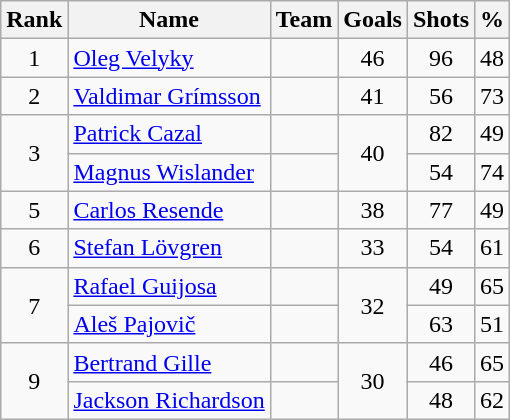<table class="wikitable sortable" style="text-align: center;">
<tr>
<th>Rank</th>
<th>Name</th>
<th>Team</th>
<th>Goals</th>
<th>Shots</th>
<th>%</th>
</tr>
<tr>
<td>1</td>
<td align=left><a href='#'>Oleg Velyky</a></td>
<td align=left></td>
<td>46</td>
<td>96</td>
<td>48</td>
</tr>
<tr>
<td>2</td>
<td align=left><a href='#'>Valdimar Grímsson</a></td>
<td align=left></td>
<td>41</td>
<td>56</td>
<td>73</td>
</tr>
<tr>
<td rowspan=2>3</td>
<td align=left><a href='#'>Patrick Cazal</a></td>
<td align=left></td>
<td rowspan=2>40</td>
<td>82</td>
<td>49</td>
</tr>
<tr>
<td align=left><a href='#'>Magnus Wislander</a></td>
<td align=left></td>
<td>54</td>
<td>74</td>
</tr>
<tr>
<td>5</td>
<td align=left><a href='#'>Carlos Resende</a></td>
<td align=left></td>
<td>38</td>
<td>77</td>
<td>49</td>
</tr>
<tr>
<td>6</td>
<td align=left><a href='#'>Stefan Lövgren</a></td>
<td align=left></td>
<td>33</td>
<td>54</td>
<td>61</td>
</tr>
<tr>
<td rowspan=2>7</td>
<td align=left><a href='#'>Rafael Guijosa</a></td>
<td align=left></td>
<td rowspan=2>32</td>
<td>49</td>
<td>65</td>
</tr>
<tr>
<td align=left><a href='#'>Aleš Pajovič</a></td>
<td align=left></td>
<td>63</td>
<td>51</td>
</tr>
<tr>
<td rowspan=2>9</td>
<td align=left><a href='#'>Bertrand Gille</a></td>
<td align=left></td>
<td rowspan=2>30</td>
<td>46</td>
<td>65</td>
</tr>
<tr>
<td align=left><a href='#'>Jackson Richardson</a></td>
<td align=left></td>
<td>48</td>
<td>62</td>
</tr>
</table>
